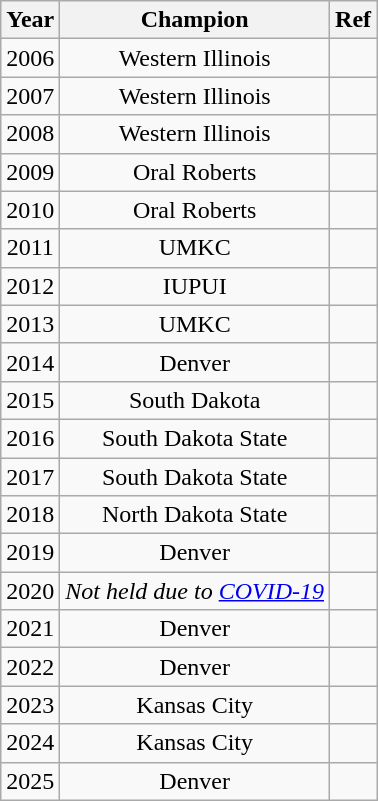<table class="wikitable" style="text-align:center;" cellspacing="2">
<tr>
<th>Year</th>
<th>Champion</th>
<th>Ref</th>
</tr>
<tr>
<td>2006</td>
<td>Western Illinois</td>
<td></td>
</tr>
<tr>
<td>2007</td>
<td>Western Illinois</td>
<td></td>
</tr>
<tr>
<td>2008</td>
<td>Western Illinois</td>
<td></td>
</tr>
<tr>
<td>2009</td>
<td>Oral Roberts</td>
<td></td>
</tr>
<tr>
<td>2010</td>
<td>Oral Roberts</td>
<td></td>
</tr>
<tr>
<td>2011</td>
<td>UMKC</td>
<td></td>
</tr>
<tr>
<td>2012</td>
<td>IUPUI</td>
<td></td>
</tr>
<tr>
<td>2013</td>
<td>UMKC</td>
<td></td>
</tr>
<tr>
<td>2014</td>
<td>Denver</td>
<td></td>
</tr>
<tr>
<td>2015</td>
<td>South Dakota</td>
<td></td>
</tr>
<tr>
<td>2016</td>
<td>South Dakota State</td>
<td></td>
</tr>
<tr>
<td>2017</td>
<td>South Dakota State</td>
<td></td>
</tr>
<tr>
<td>2018</td>
<td>North Dakota State</td>
<td></td>
</tr>
<tr>
<td>2019</td>
<td>Denver</td>
<td></td>
</tr>
<tr>
<td>2020</td>
<td><em>Not held due to <a href='#'>COVID-19</a></em></td>
<td></td>
</tr>
<tr>
<td>2021</td>
<td>Denver</td>
<td></td>
</tr>
<tr>
<td>2022</td>
<td>Denver</td>
<td></td>
</tr>
<tr>
<td>2023</td>
<td>Kansas City</td>
<td></td>
</tr>
<tr>
<td>2024</td>
<td>Kansas City</td>
<td></td>
</tr>
<tr>
<td>2025</td>
<td>Denver</td>
<td></td>
</tr>
</table>
